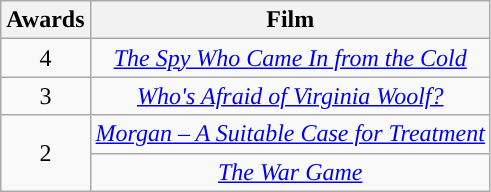<table class="wikitable" style="text-align:center;">
<tr>
<th style="background:">Awards</th>
<th style="background:">Film</th>
</tr>
<tr>
<td>4</td>
<td><em><a href='#'>The Spy Who Came In from the Cold</a></em></td>
</tr>
<tr>
<td>3</td>
<td><em><a href='#'>Who's Afraid of Virginia Woolf?</a></em></td>
</tr>
<tr>
<td rowspan="2">2</td>
<td><em><a href='#'>Morgan – A Suitable Case for Treatment</a></em></td>
</tr>
<tr>
<td><em><a href='#'>The War Game</a></em></td>
</tr>
</table>
